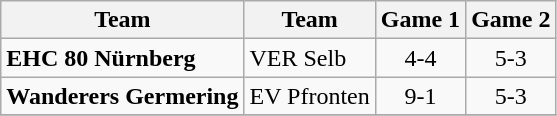<table class="wikitable">
<tr>
<th>Team</th>
<th>Team</th>
<th>Game 1</th>
<th>Game 2</th>
</tr>
<tr>
<td><strong>EHC 80 Nürnberg</strong></td>
<td>VER Selb</td>
<td align="center">4-4</td>
<td align="center">5-3</td>
</tr>
<tr>
<td><strong>Wanderers Germering</strong></td>
<td>EV Pfronten</td>
<td align="center">9-1</td>
<td align="center">5-3</td>
</tr>
<tr>
</tr>
</table>
